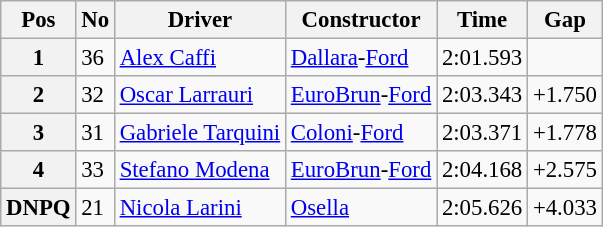<table class="wikitable sortable" style="font-size: 95%;">
<tr>
<th>Pos</th>
<th>No</th>
<th>Driver</th>
<th>Constructor</th>
<th>Time</th>
<th>Gap</th>
</tr>
<tr>
<th>1</th>
<td>36</td>
<td> <a href='#'>Alex Caffi</a></td>
<td><a href='#'>Dallara</a>-<a href='#'>Ford</a></td>
<td>2:01.593</td>
<td></td>
</tr>
<tr>
<th>2</th>
<td>32</td>
<td> <a href='#'>Oscar Larrauri</a></td>
<td><a href='#'>EuroBrun</a>-<a href='#'>Ford</a></td>
<td>2:03.343</td>
<td>+1.750</td>
</tr>
<tr>
<th>3</th>
<td>31</td>
<td> <a href='#'>Gabriele Tarquini</a></td>
<td><a href='#'>Coloni</a>-<a href='#'>Ford</a></td>
<td>2:03.371</td>
<td>+1.778</td>
</tr>
<tr>
<th>4</th>
<td>33</td>
<td> <a href='#'>Stefano Modena</a></td>
<td><a href='#'>EuroBrun</a>-<a href='#'>Ford</a></td>
<td>2:04.168</td>
<td>+2.575</td>
</tr>
<tr>
<th>DNPQ</th>
<td>21</td>
<td> <a href='#'>Nicola Larini</a></td>
<td><a href='#'>Osella</a></td>
<td>2:05.626</td>
<td>+4.033</td>
</tr>
</table>
